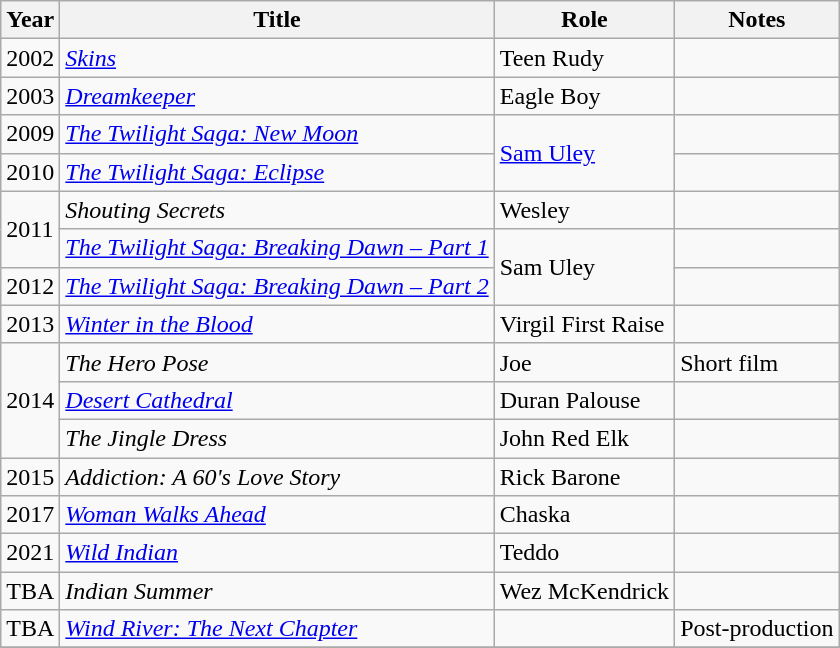<table class="wikitable sortable">
<tr>
<th>Year</th>
<th>Title</th>
<th>Role</th>
<th class="unsortable">Notes</th>
</tr>
<tr>
<td>2002</td>
<td><em><a href='#'>Skins</a></em></td>
<td>Teen Rudy</td>
<td></td>
</tr>
<tr>
<td>2003</td>
<td><em><a href='#'>Dreamkeeper</a></em></td>
<td>Eagle Boy</td>
<td></td>
</tr>
<tr>
<td>2009</td>
<td><em><a href='#'>The Twilight Saga: New Moon</a></em></td>
<td rowspan="2"><a href='#'>Sam Uley</a></td>
<td></td>
</tr>
<tr>
<td>2010</td>
<td><em><a href='#'>The Twilight Saga: Eclipse</a></em></td>
<td></td>
</tr>
<tr>
<td rowspan="2">2011</td>
<td><em>Shouting Secrets</em></td>
<td>Wesley</td>
<td></td>
</tr>
<tr>
<td><em><a href='#'>The Twilight Saga: Breaking Dawn – Part 1</a></em></td>
<td rowspan="2">Sam Uley</td>
<td></td>
</tr>
<tr>
<td>2012</td>
<td><em><a href='#'>The Twilight Saga: Breaking Dawn – Part 2</a></em></td>
<td></td>
</tr>
<tr>
<td>2013</td>
<td><em><a href='#'>Winter in the Blood</a></em></td>
<td>Virgil First Raise</td>
<td></td>
</tr>
<tr>
<td rowspan="3">2014</td>
<td><em>The Hero Pose</em></td>
<td>Joe</td>
<td>Short film</td>
</tr>
<tr>
<td><em><a href='#'>Desert Cathedral</a></em></td>
<td>Duran Palouse</td>
<td></td>
</tr>
<tr>
<td><em>The Jingle Dress</em></td>
<td>John Red Elk</td>
<td></td>
</tr>
<tr>
<td>2015</td>
<td><em>Addiction: A 60's Love Story</em></td>
<td>Rick Barone</td>
<td></td>
</tr>
<tr>
<td>2017</td>
<td><em><a href='#'>Woman Walks Ahead</a></em></td>
<td>Chaska</td>
<td></td>
</tr>
<tr>
<td>2021</td>
<td><em><a href='#'>Wild Indian</a></em></td>
<td>Teddo</td>
<td></td>
</tr>
<tr>
<td>TBA</td>
<td><em>Indian Summer</em></td>
<td>Wez McKendrick</td>
<td></td>
</tr>
<tr>
<td>TBA</td>
<td><em><a href='#'>Wind River: The Next Chapter</a></em></td>
<td></td>
<td>Post-production</td>
</tr>
<tr>
</tr>
</table>
